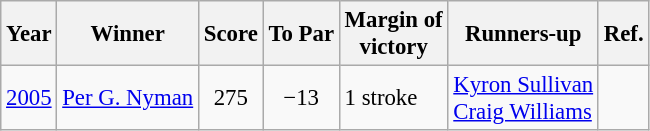<table class=wikitable style="font-size:95%">
<tr>
<th>Year</th>
<th>Winner</th>
<th>Score</th>
<th>To Par</th>
<th>Margin of<br>victory</th>
<th>Runners-up</th>
<th>Ref.</th>
</tr>
<tr>
<td><a href='#'>2005</a></td>
<td> <a href='#'>Per G. Nyman</a></td>
<td align=center>275</td>
<td align=center>−13</td>
<td>1 stroke</td>
<td> <a href='#'>Kyron Sullivan</a><br> <a href='#'>Craig Williams</a></td>
<td></td>
</tr>
</table>
